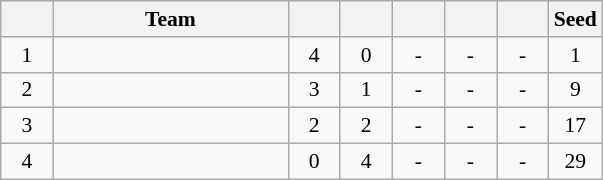<table class="wikitable" style="text-align:center;font-size: 90%;">
<tr>
<th width="28px"></th>
<th width="150px">Team</th>
<th width="28px"></th>
<th width="28px"></th>
<th width="28px"></th>
<th width="28px"></th>
<th width="28px"></th>
<th width="28px">Seed</th>
</tr>
<tr>
<td>1</td>
<td style="text-align:left;"></td>
<td>4</td>
<td>0</td>
<td>-</td>
<td>-</td>
<td>-</td>
<td>1</td>
</tr>
<tr>
<td>2</td>
<td style="text-align:left;"></td>
<td>3</td>
<td>1</td>
<td>-</td>
<td>-</td>
<td>-</td>
<td>9</td>
</tr>
<tr>
<td>3</td>
<td style="text-align:left;"></td>
<td>2</td>
<td>2</td>
<td>-</td>
<td>-</td>
<td>-</td>
<td>17</td>
</tr>
<tr>
<td>4</td>
<td style="text-align:left;"></td>
<td>0</td>
<td>4</td>
<td>-</td>
<td>-</td>
<td>-</td>
<td>29</td>
</tr>
</table>
